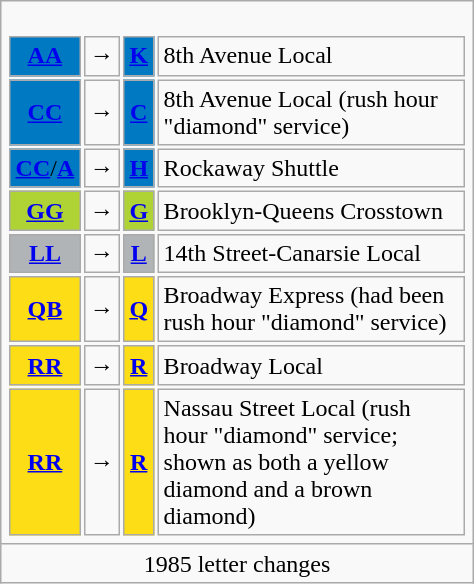<table class="wikitable"  style="width:25%; float:right; clear:right;">
<tr>
<td align=center><br><table cellpadding="4" style="width:100%;">
<tr>
<td style="text-align:center; background:#0079c3;"><strong><a href='#'><span>AA</span></a></strong></td>
<td>→</td>
<td style="text-align:center; background:#0079c3;"><strong><a href='#'><span>K</span></a></strong></td>
<td>8th Avenue Local</td>
</tr>
<tr>
<td style="text-align:center; background:#0079c3;"><strong><a href='#'><span>CC</span></a></strong></td>
<td>→</td>
<td style="text-align:center; background:#0079c3;"><strong><a href='#'><span>C</span></a></strong></td>
<td>8th Avenue Local (rush hour "diamond" service)</td>
</tr>
<tr>
<td style="text-align:center; background:#0079c3;"><strong><a href='#'><span>CC</span></a></strong><span>/</span><strong><a href='#'><span>A</span></a></strong></td>
<td>→</td>
<td style="text-align:center; background:#0079c3;"><strong><a href='#'><span>H</span></a></strong></td>
<td>Rockaway Shuttle</td>
</tr>
<tr>
<td style="text-align:center; background:#afd335;"><strong><a href='#'><span>GG</span></a></strong></td>
<td>→</td>
<td style="text-align:center; background:#afd335;"><strong><a href='#'><span>G</span></a></strong></td>
<td>Brooklyn-Queens Crosstown</td>
</tr>
<tr>
<td style="text-align:center; background:#b0b4b6;"><strong><a href='#'><span>LL</span></a></strong></td>
<td>→</td>
<td style="text-align:center; background:#b0b4b6;"><strong><a href='#'><span>L</span></a></strong></td>
<td>14th Street-Canarsie Local</td>
</tr>
<tr>
<td style="text-align:center; background:#fddd15;"><strong><a href='#'><span>QB</span></a></strong></td>
<td>→</td>
<td style="text-align:center; background:#fddd15;"><strong><a href='#'><span>Q</span></a></strong></td>
<td>Broadway Express (had been rush hour "diamond" service)</td>
</tr>
<tr>
<td style="text-align:center; background:#fddd15;"><strong><a href='#'><span>RR</span></a></strong></td>
<td>→</td>
<td style="text-align:center; background:#fddd15;"><strong><a href='#'><span>R</span></a></strong></td>
<td>Broadway Local</td>
</tr>
<tr>
<td style="text-align:center; background:#fddd15;"><strong><a href='#'><span>RR</span></a></strong></td>
<td>→</td>
<td style="text-align:center; background:#fddd15;"><strong><a href='#'><span>R</span></a></strong></td>
<td>Nassau Street Local (rush hour "diamond" service; shown as both a yellow diamond and a brown diamond)</td>
</tr>
</table>
</td>
</tr>
<tr>
<td align=center>1985 letter changes</td>
</tr>
</table>
